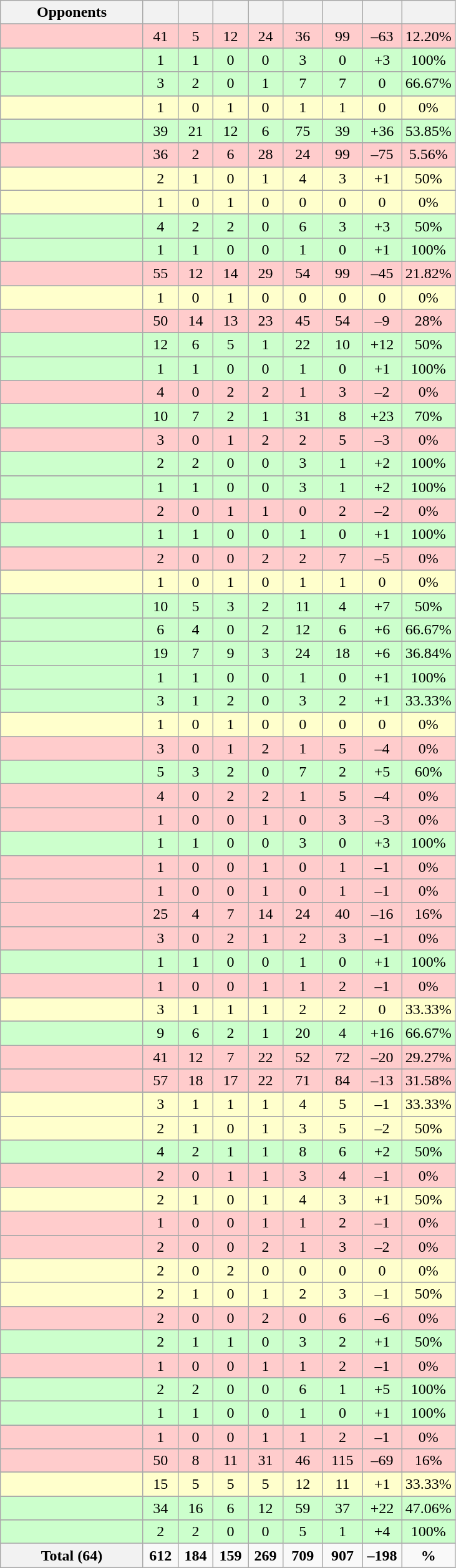<table class="wikitable sortable collapsible collapsed" style="text-align: center; font-size: 100%;">
<tr style="color:black;">
<th style="width:145px;">Opponents</th>
<th width=30></th>
<th width=30></th>
<th width=30></th>
<th width=30></th>
<th width=35></th>
<th width=35></th>
<th width=35></th>
<th width=35></th>
</tr>
<tr>
</tr>
<tr bgcolor=#FFCCCC>
<td align=left></td>
<td>41</td>
<td>5</td>
<td>12</td>
<td>24</td>
<td>36</td>
<td>99</td>
<td>–63</td>
<td>12.20%</td>
</tr>
<tr>
</tr>
<tr bgcolor=#CCFFCC>
<td align=left></td>
<td>1</td>
<td>1</td>
<td>0</td>
<td>0</td>
<td>3</td>
<td>0</td>
<td>+3</td>
<td>100%</td>
</tr>
<tr>
</tr>
<tr bgcolor=#CCFFCC>
<td align=left></td>
<td>3</td>
<td>2</td>
<td>0</td>
<td>1</td>
<td>7</td>
<td>7</td>
<td>0</td>
<td>66.67%</td>
</tr>
<tr>
</tr>
<tr bgcolor=#FFFFCC>
<td align=left></td>
<td>1</td>
<td>0</td>
<td>1</td>
<td>0</td>
<td>1</td>
<td>1</td>
<td>0</td>
<td>0%</td>
</tr>
<tr>
</tr>
<tr bgcolor=#CCFFCC>
<td align=left></td>
<td>39</td>
<td>21</td>
<td>12</td>
<td>6</td>
<td>75</td>
<td>39</td>
<td>+36</td>
<td>53.85%</td>
</tr>
<tr>
</tr>
<tr bgcolor=#FFCCCC>
<td align=left></td>
<td>36</td>
<td>2</td>
<td>6</td>
<td>28</td>
<td>24</td>
<td>99</td>
<td>–75</td>
<td>5.56%</td>
</tr>
<tr>
</tr>
<tr bgcolor=#FFFFCC>
<td align=left></td>
<td>2</td>
<td>1</td>
<td>0</td>
<td>1</td>
<td>4</td>
<td>3</td>
<td>+1</td>
<td>50%</td>
</tr>
<tr>
</tr>
<tr bgcolor=#FFFFCC>
<td align=left></td>
<td>1</td>
<td>0</td>
<td>1</td>
<td>0</td>
<td>0</td>
<td>0</td>
<td>0</td>
<td>0%</td>
</tr>
<tr>
</tr>
<tr bgcolor=#CCFFCC>
<td align=left></td>
<td>4</td>
<td>2</td>
<td>2</td>
<td>0</td>
<td>6</td>
<td>3</td>
<td>+3</td>
<td>50%</td>
</tr>
<tr>
</tr>
<tr bgcolor=#CCFFCC>
<td align=left></td>
<td>1</td>
<td>1</td>
<td>0</td>
<td>0</td>
<td>1</td>
<td>0</td>
<td>+1</td>
<td>100%</td>
</tr>
<tr>
</tr>
<tr bgcolor=#FFCCCC>
<td align=left></td>
<td>55</td>
<td>12</td>
<td>14</td>
<td>29</td>
<td>54</td>
<td>99</td>
<td>–45</td>
<td>21.82%</td>
</tr>
<tr>
</tr>
<tr bgcolor=#FFFFCC>
<td align=left></td>
<td>1</td>
<td>0</td>
<td>1</td>
<td>0</td>
<td>0</td>
<td>0</td>
<td>0</td>
<td>0%</td>
</tr>
<tr>
</tr>
<tr bgcolor=#FFCCCC>
<td align=left></td>
<td>50</td>
<td>14</td>
<td>13</td>
<td>23</td>
<td>45</td>
<td>54</td>
<td>–9</td>
<td>28%</td>
</tr>
<tr>
</tr>
<tr bgcolor=#CCFFCC>
<td align=left></td>
<td>12</td>
<td>6</td>
<td>5</td>
<td>1</td>
<td>22</td>
<td>10</td>
<td>+12</td>
<td>50%</td>
</tr>
<tr>
</tr>
<tr bgcolor=#CCFFCC>
<td align=left></td>
<td>1</td>
<td>1</td>
<td>0</td>
<td>0</td>
<td>1</td>
<td>0</td>
<td>+1</td>
<td>100%</td>
</tr>
<tr>
</tr>
<tr bgcolor=#FFCCCC>
<td align=left></td>
<td>4</td>
<td>0</td>
<td>2</td>
<td>2</td>
<td>1</td>
<td>3</td>
<td>–2</td>
<td>0%</td>
</tr>
<tr>
</tr>
<tr bgcolor=#CCFFCC>
<td align=left></td>
<td>10</td>
<td>7</td>
<td>2</td>
<td>1</td>
<td>31</td>
<td>8</td>
<td>+23</td>
<td>70%</td>
</tr>
<tr>
</tr>
<tr bgcolor=#FFCCCC>
<td align=left></td>
<td>3</td>
<td>0</td>
<td>1</td>
<td>2</td>
<td>2</td>
<td>5</td>
<td>–3</td>
<td>0%</td>
</tr>
<tr>
</tr>
<tr bgcolor=#CCFFCC>
<td align=left></td>
<td>2</td>
<td>2</td>
<td>0</td>
<td>0</td>
<td>3</td>
<td>1</td>
<td>+2</td>
<td>100%</td>
</tr>
<tr>
</tr>
<tr bgcolor=#CCFFCC>
<td align=left></td>
<td>1</td>
<td>1</td>
<td>0</td>
<td>0</td>
<td>3</td>
<td>1</td>
<td>+2</td>
<td>100%</td>
</tr>
<tr>
</tr>
<tr bgcolor=#FFCCCC>
<td align=left></td>
<td>2</td>
<td>0</td>
<td>1</td>
<td>1</td>
<td>0</td>
<td>2</td>
<td>–2</td>
<td>0%</td>
</tr>
<tr>
</tr>
<tr bgcolor=#CCFFCC>
<td align=left></td>
<td>1</td>
<td>1</td>
<td>0</td>
<td>0</td>
<td>1</td>
<td>0</td>
<td>+1</td>
<td>100%</td>
</tr>
<tr>
</tr>
<tr bgcolor=#FFCCCC>
<td align=left></td>
<td>2</td>
<td>0</td>
<td>0</td>
<td>2</td>
<td>2</td>
<td>7</td>
<td>–5</td>
<td>0%</td>
</tr>
<tr>
</tr>
<tr bgcolor=#FFFFCC>
<td align=left></td>
<td>1</td>
<td>0</td>
<td>1</td>
<td>0</td>
<td>1</td>
<td>1</td>
<td>0</td>
<td>0%</td>
</tr>
<tr>
</tr>
<tr bgcolor=#CCFFCC>
<td align=left></td>
<td>10</td>
<td>5</td>
<td>3</td>
<td>2</td>
<td>11</td>
<td>4</td>
<td>+7</td>
<td>50%</td>
</tr>
<tr>
</tr>
<tr bgcolor=#CCFFCC>
<td align=left></td>
<td>6</td>
<td>4</td>
<td>0</td>
<td>2</td>
<td>12</td>
<td>6</td>
<td>+6</td>
<td>66.67%</td>
</tr>
<tr>
</tr>
<tr bgcolor=#CCFFCC>
<td align=left></td>
<td>19</td>
<td>7</td>
<td>9</td>
<td>3</td>
<td>24</td>
<td>18</td>
<td>+6</td>
<td>36.84%</td>
</tr>
<tr>
</tr>
<tr bgcolor=#CCFFCC>
<td align=left></td>
<td>1</td>
<td>1</td>
<td>0</td>
<td>0</td>
<td>1</td>
<td>0</td>
<td>+1</td>
<td>100%</td>
</tr>
<tr>
</tr>
<tr bgcolor=#CCFFCC>
<td align=left></td>
<td>3</td>
<td>1</td>
<td>2</td>
<td>0</td>
<td>3</td>
<td>2</td>
<td>+1</td>
<td>33.33%</td>
</tr>
<tr>
</tr>
<tr bgcolor=#FFFFCC>
<td align=left></td>
<td>1</td>
<td>0</td>
<td>1</td>
<td>0</td>
<td>0</td>
<td>0</td>
<td>0</td>
<td>0%</td>
</tr>
<tr>
</tr>
<tr bgcolor=#FFCCCC>
<td align=left></td>
<td>3</td>
<td>0</td>
<td>1</td>
<td>2</td>
<td>1</td>
<td>5</td>
<td>–4</td>
<td>0%</td>
</tr>
<tr>
</tr>
<tr bgcolor=#CCFFCC>
<td align=left></td>
<td>5</td>
<td>3</td>
<td>2</td>
<td>0</td>
<td>7</td>
<td>2</td>
<td>+5</td>
<td>60%</td>
</tr>
<tr>
</tr>
<tr bgcolor=#FFCCCC>
<td align=left></td>
<td>4</td>
<td>0</td>
<td>2</td>
<td>2</td>
<td>1</td>
<td>5</td>
<td>–4</td>
<td>0%</td>
</tr>
<tr>
</tr>
<tr bgcolor=#FFCCCC>
<td align=left></td>
<td>1</td>
<td>0</td>
<td>0</td>
<td>1</td>
<td>0</td>
<td>3</td>
<td>–3</td>
<td>0%</td>
</tr>
<tr>
</tr>
<tr bgcolor=#CCFFCC>
<td align=left></td>
<td>1</td>
<td>1</td>
<td>0</td>
<td>0</td>
<td>3</td>
<td>0</td>
<td>+3</td>
<td>100%</td>
</tr>
<tr>
</tr>
<tr bgcolor=#FFCCCC>
<td align=left></td>
<td>1</td>
<td>0</td>
<td>0</td>
<td>1</td>
<td>0</td>
<td>1</td>
<td>–1</td>
<td>0%</td>
</tr>
<tr>
</tr>
<tr bgcolor=#FFCCCC>
<td align=left></td>
<td>1</td>
<td>0</td>
<td>0</td>
<td>1</td>
<td>0</td>
<td>1</td>
<td>–1</td>
<td>0%</td>
</tr>
<tr>
</tr>
<tr bgcolor=#FFCCCC>
<td align=left></td>
<td>25</td>
<td>4</td>
<td>7</td>
<td>14</td>
<td>24</td>
<td>40</td>
<td>–16</td>
<td>16%</td>
</tr>
<tr>
</tr>
<tr bgcolor=#FFCCCC>
<td align=left></td>
<td>3</td>
<td>0</td>
<td>2</td>
<td>1</td>
<td>2</td>
<td>3</td>
<td>–1</td>
<td>0%</td>
</tr>
<tr>
</tr>
<tr bgcolor=#CCFFCC>
<td align=left></td>
<td>1</td>
<td>1</td>
<td>0</td>
<td>0</td>
<td>1</td>
<td>0</td>
<td>+1</td>
<td>100%</td>
</tr>
<tr>
</tr>
<tr bgcolor=#FFCCCC>
<td align=left></td>
<td>1</td>
<td>0</td>
<td>0</td>
<td>1</td>
<td>1</td>
<td>2</td>
<td>–1</td>
<td>0%</td>
</tr>
<tr>
</tr>
<tr bgcolor=#FFFFCC>
<td align=left></td>
<td>3</td>
<td>1</td>
<td>1</td>
<td>1</td>
<td>2</td>
<td>2</td>
<td>0</td>
<td>33.33%</td>
</tr>
<tr>
</tr>
<tr bgcolor=#CCFFCC>
<td align=left></td>
<td>9</td>
<td>6</td>
<td>2</td>
<td>1</td>
<td>20</td>
<td>4</td>
<td>+16</td>
<td>66.67%</td>
</tr>
<tr>
</tr>
<tr bgcolor=#FFCCCC>
<td align=left></td>
<td>41</td>
<td>12</td>
<td>7</td>
<td>22</td>
<td>52</td>
<td>72</td>
<td>–20</td>
<td>29.27%</td>
</tr>
<tr>
</tr>
<tr bgcolor=#FFCCCC>
<td align=left></td>
<td>57</td>
<td>18</td>
<td>17</td>
<td>22</td>
<td>71</td>
<td>84</td>
<td>–13</td>
<td>31.58%</td>
</tr>
<tr>
</tr>
<tr bgcolor=#FFFFCC>
<td align=left></td>
<td>3</td>
<td>1</td>
<td>1</td>
<td>1</td>
<td>4</td>
<td>5</td>
<td>–1</td>
<td>33.33%</td>
</tr>
<tr>
</tr>
<tr bgcolor=#FFFFCC>
<td align=left></td>
<td>2</td>
<td>1</td>
<td>0</td>
<td>1</td>
<td>3</td>
<td>5</td>
<td>–2</td>
<td>50%</td>
</tr>
<tr>
</tr>
<tr bgcolor=#CCFFCC>
<td align=left></td>
<td>4</td>
<td>2</td>
<td>1</td>
<td>1</td>
<td>8</td>
<td>6</td>
<td>+2</td>
<td>50%</td>
</tr>
<tr>
</tr>
<tr bgcolor=#FFCCCC>
<td align=left></td>
<td>2</td>
<td>0</td>
<td>1</td>
<td>1</td>
<td>3</td>
<td>4</td>
<td>–1</td>
<td>0%</td>
</tr>
<tr>
</tr>
<tr bgcolor=#FFFFCC>
<td align=left></td>
<td>2</td>
<td>1</td>
<td>0</td>
<td>1</td>
<td>4</td>
<td>3</td>
<td>+1</td>
<td>50%</td>
</tr>
<tr>
</tr>
<tr bgcolor=#FFCCCC>
<td align=left></td>
<td>1</td>
<td>0</td>
<td>0</td>
<td>1</td>
<td>1</td>
<td>2</td>
<td>–1</td>
<td>0%</td>
</tr>
<tr>
</tr>
<tr bgcolor=#FFCCCC>
<td align=left></td>
<td>2</td>
<td>0</td>
<td>0</td>
<td>2</td>
<td>1</td>
<td>3</td>
<td>–2</td>
<td>0%</td>
</tr>
<tr>
</tr>
<tr bgcolor=#FFFFCC>
<td align=left></td>
<td>2</td>
<td>0</td>
<td>2</td>
<td>0</td>
<td>0</td>
<td>0</td>
<td>0</td>
<td>0%</td>
</tr>
<tr>
</tr>
<tr bgcolor=#FFFFCC>
<td align=left></td>
<td>2</td>
<td>1</td>
<td>0</td>
<td>1</td>
<td>2</td>
<td>3</td>
<td>–1</td>
<td>50%</td>
</tr>
<tr>
</tr>
<tr bgcolor=#FFCCCC>
<td align=left></td>
<td>2</td>
<td>0</td>
<td>0</td>
<td>2</td>
<td>0</td>
<td>6</td>
<td>–6</td>
<td>0%</td>
</tr>
<tr>
</tr>
<tr bgcolor=#CCFFCC>
<td align=left></td>
<td>2</td>
<td>1</td>
<td>1</td>
<td>0</td>
<td>3</td>
<td>2</td>
<td>+1</td>
<td>50%</td>
</tr>
<tr>
</tr>
<tr bgcolor=#FFCCCC>
<td align=left></td>
<td>1</td>
<td>0</td>
<td>0</td>
<td>1</td>
<td>1</td>
<td>2</td>
<td>–1</td>
<td>0%</td>
</tr>
<tr>
</tr>
<tr bgcolor=#CCFFCC>
<td align=left></td>
<td>2</td>
<td>2</td>
<td>0</td>
<td>0</td>
<td>6</td>
<td>1</td>
<td>+5</td>
<td>100%</td>
</tr>
<tr>
</tr>
<tr bgcolor=#CCFFCC>
<td align=left></td>
<td>1</td>
<td>1</td>
<td>0</td>
<td>0</td>
<td>1</td>
<td>0</td>
<td>+1</td>
<td>100%</td>
</tr>
<tr>
</tr>
<tr bgcolor=#FFCCCC>
<td align=left></td>
<td>1</td>
<td>0</td>
<td>0</td>
<td>1</td>
<td>1</td>
<td>2</td>
<td>–1</td>
<td>0%</td>
</tr>
<tr>
</tr>
<tr bgcolor=#FFCCCC>
<td align=left></td>
<td>50</td>
<td>8</td>
<td>11</td>
<td>31</td>
<td>46</td>
<td>115</td>
<td>–69</td>
<td>16%</td>
</tr>
<tr>
</tr>
<tr bgcolor=#FFFFCC>
<td align=left></td>
<td>15</td>
<td>5</td>
<td>5</td>
<td>5</td>
<td>12</td>
<td>11</td>
<td>+1</td>
<td>33.33%</td>
</tr>
<tr>
</tr>
<tr bgcolor=#CCFFCC>
<td align=left></td>
<td>34</td>
<td>16</td>
<td>6</td>
<td>12</td>
<td>59</td>
<td>37</td>
<td>+22</td>
<td>47.06%</td>
</tr>
<tr>
</tr>
<tr bgcolor=#CCFFCC>
<td align=left></td>
<td>2</td>
<td>2</td>
<td>0</td>
<td>0</td>
<td>5</td>
<td>1</td>
<td>+4</td>
<td>100%</td>
</tr>
<tr class="sortbottom">
<th>Total (64)</th>
<td><strong>612</strong></td>
<td><strong>184</strong></td>
<td><strong>159</strong></td>
<td><strong>269</strong></td>
<td><strong>709</strong></td>
<td><strong>907</strong></td>
<td><strong>–198</strong></td>
<td><strong>%</strong></td>
</tr>
</table>
